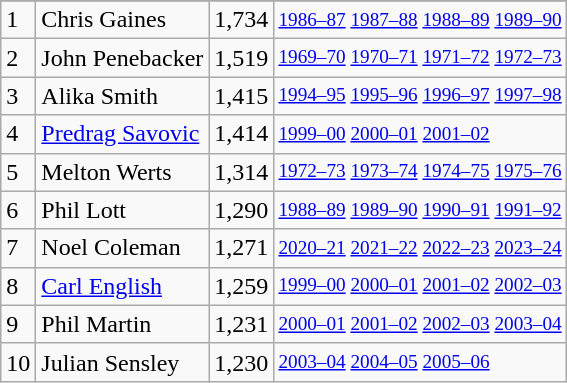<table class="wikitable">
<tr>
</tr>
<tr>
<td>1</td>
<td>Chris Gaines</td>
<td>1,734</td>
<td style="font-size:80%;"><a href='#'>1986–87</a> <a href='#'>1987–88</a> <a href='#'>1988–89</a> <a href='#'>1989–90</a></td>
</tr>
<tr>
<td>2</td>
<td>John Penebacker</td>
<td>1,519</td>
<td style="font-size:80%;"><a href='#'>1969–70</a> <a href='#'>1970–71</a> <a href='#'>1971–72</a> <a href='#'>1972–73</a></td>
</tr>
<tr>
<td>3</td>
<td>Alika Smith</td>
<td>1,415</td>
<td style="font-size:80%;"><a href='#'>1994–95</a> <a href='#'>1995–96</a> <a href='#'>1996–97</a> <a href='#'>1997–98</a></td>
</tr>
<tr>
<td>4</td>
<td><a href='#'>Predrag Savovic</a></td>
<td>1,414</td>
<td style="font-size:80%;"><a href='#'>1999–00</a> <a href='#'>2000–01</a> <a href='#'>2001–02</a></td>
</tr>
<tr>
<td>5</td>
<td>Melton Werts</td>
<td>1,314</td>
<td style="font-size:80%;"><a href='#'>1972–73</a> <a href='#'>1973–74</a> <a href='#'>1974–75</a> <a href='#'>1975–76</a></td>
</tr>
<tr>
<td>6</td>
<td>Phil Lott</td>
<td>1,290</td>
<td style="font-size:80%;"><a href='#'>1988–89</a> <a href='#'>1989–90</a> <a href='#'>1990–91</a> <a href='#'>1991–92</a></td>
</tr>
<tr>
<td>7</td>
<td>Noel Coleman</td>
<td>1,271</td>
<td style="font-size:80%;"><a href='#'>2020–21</a> <a href='#'>2021–22</a> <a href='#'>2022–23</a> <a href='#'>2023–24</a></td>
</tr>
<tr>
<td>8</td>
<td><a href='#'>Carl English</a></td>
<td>1,259</td>
<td style="font-size:80%;"><a href='#'>1999–00</a> <a href='#'>2000–01</a> <a href='#'>2001–02</a> <a href='#'>2002–03</a></td>
</tr>
<tr>
<td>9</td>
<td>Phil Martin</td>
<td>1,231</td>
<td style="font-size:80%;"><a href='#'>2000–01</a> <a href='#'>2001–02</a> <a href='#'>2002–03</a> <a href='#'>2003–04</a></td>
</tr>
<tr>
<td>10</td>
<td>Julian Sensley</td>
<td>1,230</td>
<td style="font-size:80%;"><a href='#'>2003–04</a> <a href='#'>2004–05</a> <a href='#'>2005–06</a></td>
</tr>
</table>
